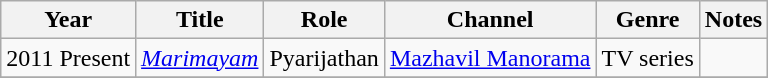<table class="wikitable sortable">
<tr>
<th>Year</th>
<th>Title</th>
<th>Role</th>
<th>Channel</th>
<th>Genre</th>
<th>Notes</th>
</tr>
<tr>
<td>2011  Present</td>
<td><em><a href='#'>Marimayam</a></em></td>
<td>Pyarijathan</td>
<td><a href='#'>Mazhavil Manorama</a></td>
<td>TV series</td>
<td></td>
</tr>
<tr>
</tr>
</table>
